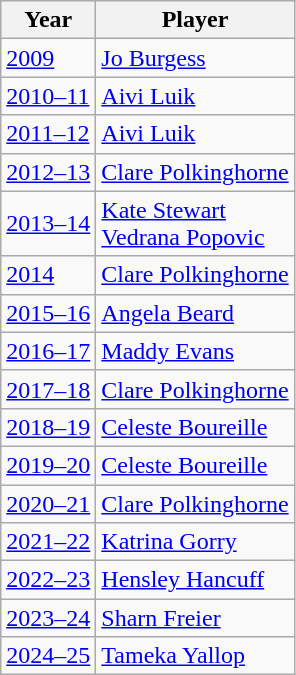<table class="wikitable">
<tr>
<th>Year</th>
<th>Player</th>
</tr>
<tr>
<td><a href='#'>2009</a></td>
<td> <a href='#'>Jo Burgess</a></td>
</tr>
<tr>
<td><a href='#'>2010–11</a></td>
<td> <a href='#'>Aivi Luik</a></td>
</tr>
<tr>
<td><a href='#'>2011–12</a></td>
<td> <a href='#'>Aivi Luik</a></td>
</tr>
<tr>
<td><a href='#'>2012–13</a></td>
<td> <a href='#'>Clare Polkinghorne</a></td>
</tr>
<tr>
<td><a href='#'>2013–14</a></td>
<td> <a href='#'>Kate Stewart</a> <br> <a href='#'>Vedrana Popovic</a></td>
</tr>
<tr>
<td><a href='#'>2014</a></td>
<td> <a href='#'>Clare Polkinghorne</a></td>
</tr>
<tr>
<td><a href='#'>2015–16</a></td>
<td> <a href='#'>Angela Beard</a></td>
</tr>
<tr>
<td><a href='#'>2016–17</a></td>
<td> <a href='#'>Maddy Evans</a></td>
</tr>
<tr>
<td><a href='#'>2017–18</a></td>
<td> <a href='#'>Clare Polkinghorne</a></td>
</tr>
<tr>
<td><a href='#'>2018–19</a></td>
<td> <a href='#'>Celeste Boureille</a></td>
</tr>
<tr>
<td><a href='#'>2019–20</a></td>
<td> <a href='#'>Celeste Boureille</a></td>
</tr>
<tr>
<td><a href='#'>2020–21</a></td>
<td> <a href='#'>Clare Polkinghorne</a></td>
</tr>
<tr>
<td><a href='#'>2021–22</a></td>
<td> <a href='#'>Katrina Gorry</a></td>
</tr>
<tr>
<td><a href='#'>2022–23</a></td>
<td> <a href='#'>Hensley Hancuff</a></td>
</tr>
<tr>
<td><a href='#'>2023–24</a></td>
<td> <a href='#'>Sharn Freier</a></td>
</tr>
<tr>
<td><a href='#'>2024–25</a></td>
<td> <a href='#'>Tameka Yallop</a></td>
</tr>
</table>
